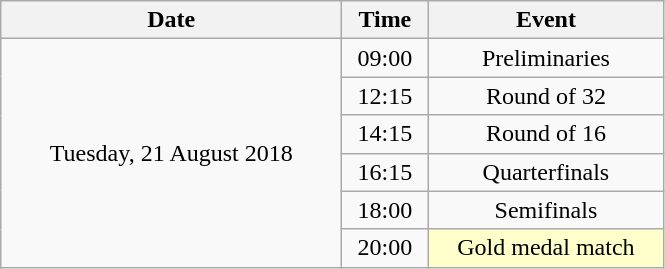<table class = "wikitable" style="text-align:center;">
<tr>
<th width=220>Date</th>
<th width=50>Time</th>
<th width=150>Event</th>
</tr>
<tr>
<td rowspan=6>Tuesday, 21 August 2018</td>
<td>09:00</td>
<td>Preliminaries</td>
</tr>
<tr>
<td>12:15</td>
<td>Round of 32</td>
</tr>
<tr>
<td>14:15</td>
<td>Round of 16</td>
</tr>
<tr>
<td>16:15</td>
<td>Quarterfinals</td>
</tr>
<tr>
<td>18:00</td>
<td>Semifinals</td>
</tr>
<tr>
<td>20:00</td>
<td bgcolor=ffffcc>Gold medal match</td>
</tr>
</table>
